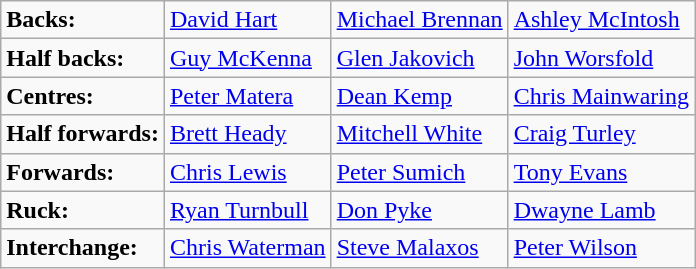<table class="wikitable">
<tr border="0" cellpadding="2" cellspacing="0" style="text-align:left;">
<td><strong>Backs:</strong></td>
<td><a href='#'>David Hart</a></td>
<td><a href='#'>Michael Brennan</a></td>
<td><a href='#'>Ashley McIntosh</a></td>
</tr>
<tr>
<td><strong>Half backs:</strong></td>
<td><a href='#'>Guy McKenna</a></td>
<td><a href='#'>Glen Jakovich</a></td>
<td><a href='#'>John Worsfold</a></td>
</tr>
<tr>
<td><strong>Centres:</strong></td>
<td><a href='#'>Peter Matera</a></td>
<td><a href='#'>Dean Kemp</a></td>
<td><a href='#'>Chris Mainwaring</a></td>
</tr>
<tr>
<td><strong>Half forwards:</strong></td>
<td><a href='#'>Brett Heady</a></td>
<td><a href='#'>Mitchell White</a></td>
<td><a href='#'>Craig Turley</a></td>
</tr>
<tr>
<td><strong>Forwards:</strong></td>
<td><a href='#'>Chris Lewis</a></td>
<td><a href='#'>Peter Sumich</a></td>
<td><a href='#'>Tony Evans</a></td>
</tr>
<tr>
<td><strong>Ruck:</strong></td>
<td><a href='#'>Ryan Turnbull</a></td>
<td><a href='#'>Don Pyke</a></td>
<td><a href='#'>Dwayne Lamb</a></td>
</tr>
<tr>
<td><strong>Interchange:</strong></td>
<td><a href='#'>Chris Waterman</a></td>
<td><a href='#'>Steve Malaxos</a></td>
<td><a href='#'>Peter Wilson</a></td>
</tr>
</table>
